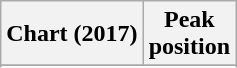<table class="wikitable sortable plainrowheaders" style="text-align:center">
<tr>
<th scope="col">Chart (2017)</th>
<th scope="col">Peak<br> position</th>
</tr>
<tr>
</tr>
<tr>
</tr>
<tr>
</tr>
<tr>
</tr>
</table>
